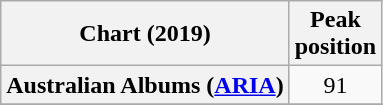<table class="wikitable sortable plainrowheaders" style="text-align:center">
<tr>
<th scope="col">Chart (2019)</th>
<th scope="col">Peak<br>position</th>
</tr>
<tr>
<th scope="row">Australian Albums (<a href='#'>ARIA</a>)</th>
<td>91</td>
</tr>
<tr>
</tr>
<tr>
</tr>
<tr>
</tr>
<tr>
</tr>
<tr>
</tr>
<tr>
</tr>
<tr>
</tr>
<tr>
</tr>
<tr>
</tr>
<tr>
</tr>
<tr>
</tr>
<tr>
</tr>
<tr>
</tr>
<tr>
</tr>
<tr>
</tr>
<tr>
</tr>
</table>
